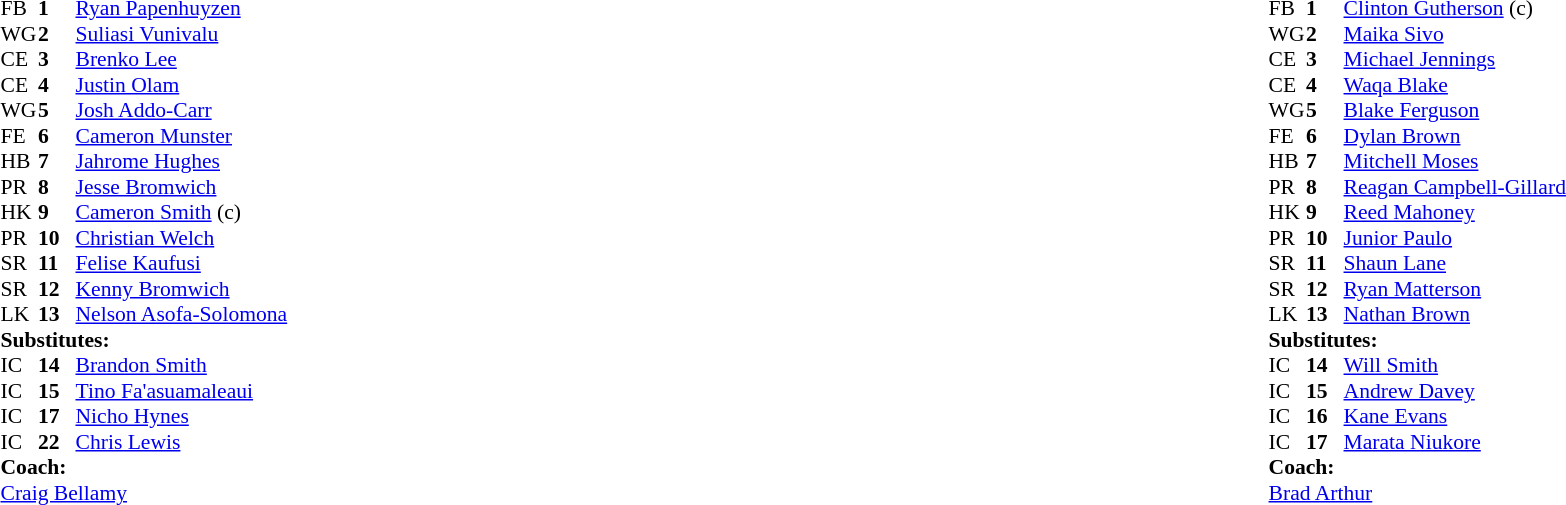<table class="mw-collapsible mw-collapsed" width="100%">
<tr>
<td valign="top" width="50%"><br><table cellspacing="0" cellpadding="0" style="font-size: 90%">
<tr>
<th width="25"></th>
<th width="25"></th>
</tr>
<tr>
<td>FB</td>
<td><strong>1</strong></td>
<td><a href='#'>Ryan Papenhuyzen</a></td>
</tr>
<tr>
<td>WG</td>
<td><strong>2</strong></td>
<td><a href='#'>Suliasi Vunivalu</a></td>
</tr>
<tr>
<td>CE</td>
<td><strong>3</strong></td>
<td><a href='#'>Brenko Lee</a></td>
</tr>
<tr>
<td>CE</td>
<td><strong>4</strong></td>
<td><a href='#'>Justin Olam</a></td>
</tr>
<tr>
<td>WG</td>
<td><strong>5</strong></td>
<td><a href='#'>Josh Addo-Carr</a></td>
</tr>
<tr>
<td>FE</td>
<td><strong>6</strong></td>
<td><a href='#'>Cameron Munster</a></td>
</tr>
<tr>
<td>HB</td>
<td><strong>7</strong></td>
<td><a href='#'>Jahrome Hughes</a></td>
</tr>
<tr>
<td>PR</td>
<td><strong>8</strong></td>
<td><a href='#'>Jesse Bromwich</a></td>
</tr>
<tr>
<td>HK</td>
<td><strong>9</strong></td>
<td><a href='#'>Cameron Smith</a> (c)</td>
</tr>
<tr>
<td>PR</td>
<td><strong>10</strong></td>
<td><a href='#'>Christian Welch</a></td>
</tr>
<tr>
<td>SR</td>
<td><strong>11</strong></td>
<td><a href='#'>Felise Kaufusi</a></td>
</tr>
<tr>
<td>SR</td>
<td><strong>12</strong></td>
<td><a href='#'>Kenny Bromwich</a></td>
</tr>
<tr>
<td>LK</td>
<td><strong>13</strong></td>
<td><a href='#'>Nelson Asofa-Solomona</a></td>
</tr>
<tr>
<td colspan="3"><strong>Substitutes:</strong></td>
</tr>
<tr>
<td>IC</td>
<td><strong>14</strong></td>
<td><a href='#'>Brandon Smith</a></td>
</tr>
<tr>
<td>IC</td>
<td><strong>15</strong></td>
<td><a href='#'>Tino Fa'asuamaleaui</a></td>
</tr>
<tr>
<td>IC</td>
<td><strong>17</strong></td>
<td><a href='#'>Nicho Hynes</a></td>
</tr>
<tr>
<td>IC</td>
<td><strong>22</strong></td>
<td><a href='#'>Chris Lewis</a></td>
</tr>
<tr>
<td colspan="3"><strong>Coach:</strong></td>
</tr>
<tr>
<td colspan="4"><a href='#'>Craig Bellamy</a></td>
</tr>
</table>
</td>
<td valign="top" width="50%"><br><table cellspacing="0" cellpadding="0" align="center" style="font-size: 90%">
<tr>
<th width="25"></th>
<th width="25"></th>
</tr>
<tr>
<td>FB</td>
<td><strong>1</strong></td>
<td><a href='#'>Clinton Gutherson</a> (c)</td>
</tr>
<tr>
<td>WG</td>
<td><strong>2</strong></td>
<td><a href='#'>Maika Sivo</a></td>
</tr>
<tr>
<td>CE</td>
<td><strong>3</strong></td>
<td><a href='#'>Michael Jennings</a></td>
</tr>
<tr>
<td>CE</td>
<td><strong>4</strong></td>
<td><a href='#'>Waqa Blake</a></td>
</tr>
<tr>
<td>WG</td>
<td><strong>5</strong></td>
<td><a href='#'>Blake Ferguson</a></td>
</tr>
<tr>
<td>FE</td>
<td><strong>6</strong></td>
<td><a href='#'>Dylan Brown</a></td>
</tr>
<tr>
<td>HB</td>
<td><strong>7</strong></td>
<td><a href='#'>Mitchell Moses</a></td>
</tr>
<tr>
<td>PR</td>
<td><strong>8</strong></td>
<td><a href='#'>Reagan Campbell-Gillard</a></td>
</tr>
<tr>
<td>HK</td>
<td><strong>9</strong></td>
<td><a href='#'>Reed Mahoney</a></td>
</tr>
<tr>
<td>PR</td>
<td><strong>10</strong></td>
<td><a href='#'>Junior Paulo</a></td>
</tr>
<tr>
<td>SR</td>
<td><strong>11</strong></td>
<td><a href='#'>Shaun Lane</a></td>
</tr>
<tr>
<td>SR</td>
<td><strong>12</strong></td>
<td><a href='#'>Ryan Matterson</a></td>
</tr>
<tr>
<td>LK</td>
<td><strong>13</strong></td>
<td><a href='#'>Nathan Brown</a></td>
</tr>
<tr>
<td colspan="3"><strong>Substitutes:</strong></td>
</tr>
<tr>
<td>IC</td>
<td><strong>14</strong></td>
<td><a href='#'>Will Smith</a></td>
</tr>
<tr>
<td>IC</td>
<td><strong>15</strong></td>
<td><a href='#'>Andrew Davey</a></td>
</tr>
<tr>
<td>IC</td>
<td><strong>16</strong></td>
<td><a href='#'>Kane Evans</a></td>
</tr>
<tr>
<td>IC</td>
<td><strong>17</strong></td>
<td><a href='#'>Marata Niukore</a></td>
</tr>
<tr>
<td colspan="3"><strong>Coach:</strong></td>
</tr>
<tr>
<td colspan="4"><a href='#'>Brad Arthur</a></td>
</tr>
</table>
</td>
</tr>
</table>
